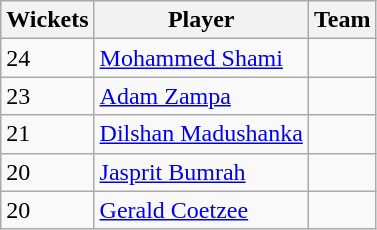<table class="wikitable">
<tr>
<th>Wickets</th>
<th>Player</th>
<th>Team</th>
</tr>
<tr>
<td>24</td>
<td><a href='#'>Mohammed Shami</a></td>
<td></td>
</tr>
<tr>
<td>23</td>
<td><a href='#'>Adam Zampa</a></td>
<td></td>
</tr>
<tr>
<td>21</td>
<td><a href='#'>Dilshan Madushanka</a></td>
<td></td>
</tr>
<tr>
<td>20</td>
<td><a href='#'>Jasprit Bumrah</a></td>
<td></td>
</tr>
<tr>
<td>20</td>
<td><a href='#'>Gerald Coetzee</a></td>
<td></td>
</tr>
</table>
